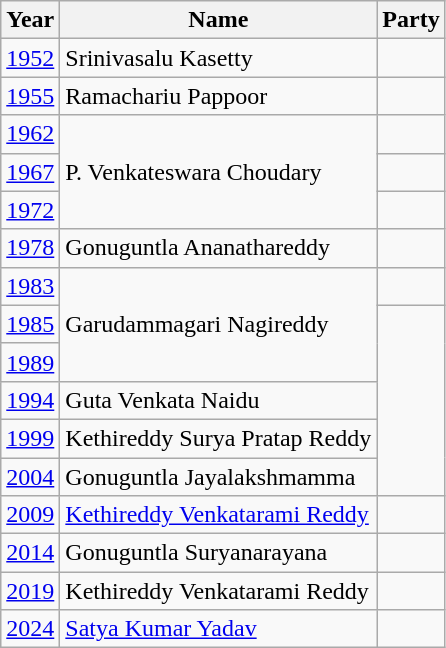<table class="wikitable sortable">
<tr>
<th>Year</th>
<th>Name</th>
<th colspan=2>Party</th>
</tr>
<tr>
<td><a href='#'>1952</a></td>
<td>Srinivasalu Kasetty</td>
<td></td>
</tr>
<tr>
<td><a href='#'>1955</a></td>
<td>Ramachariu Pappoor</td>
<td></td>
</tr>
<tr>
<td><a href='#'>1962</a></td>
<td rowspan="3">P. Venkateswara Choudary</td>
</tr>
<tr>
<td><a href='#'>1967</a></td>
<td></td>
</tr>
<tr>
<td><a href='#'>1972</a></td>
<td></td>
</tr>
<tr>
<td><a href='#'>1978</a></td>
<td>Gonuguntla Ananathareddy</td>
</tr>
<tr>
<td><a href='#'>1983</a></td>
<td rowspan=3>Garudammagari Nagireddy</td>
<td></td>
</tr>
<tr>
<td><a href='#'>1985</a></td>
</tr>
<tr>
<td><a href='#'>1989</a></td>
</tr>
<tr>
<td><a href='#'>1994</a></td>
<td>Guta Venkata Naidu</td>
</tr>
<tr>
<td><a href='#'>1999</a></td>
<td>Kethireddy Surya Pratap Reddy</td>
</tr>
<tr>
<td><a href='#'>2004</a></td>
<td>Gonuguntla Jayalakshmamma</td>
</tr>
<tr>
<td><a href='#'>2009</a></td>
<td><a href='#'>Kethireddy Venkatarami Reddy</a></td>
<td></td>
</tr>
<tr>
<td><a href='#'>2014</a></td>
<td>Gonuguntla Suryanarayana</td>
<td></td>
</tr>
<tr>
<td><a href='#'>2019</a></td>
<td>Kethireddy Venkatarami Reddy</td>
<td></td>
</tr>
<tr>
<td><a href='#'>2024</a></td>
<td><a href='#'>Satya Kumar Yadav</a></td>
<td></td>
</tr>
</table>
